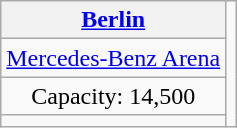<table class="wikitable" style="text-align:center">
<tr>
<th><a href='#'>Berlin</a></th>
<td rowspan=4></td>
</tr>
<tr>
<td><a href='#'>Mercedes-Benz Arena</a></td>
</tr>
<tr>
<td>Capacity: 14,500</td>
</tr>
<tr>
<td></td>
</tr>
</table>
